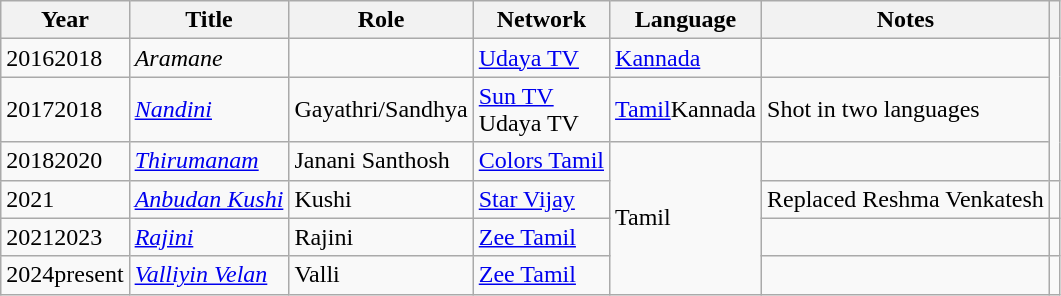<table class="wikitable sortable">
<tr>
<th scope="col">Year</th>
<th scope="col">Title</th>
<th scope="col">Role</th>
<th scope="col">Network</th>
<th scope="col">Language</th>
<th scope="col">Notes</th>
<th scope="col" class="unsortable"></th>
</tr>
<tr>
<td>20162018</td>
<td><em>Aramane</em></td>
<td></td>
<td><a href='#'>Udaya TV</a></td>
<td><a href='#'>Kannada</a></td>
<td></td>
<td rowspan="3"></td>
</tr>
<tr>
<td>20172018</td>
<td><em><a href='#'>Nandini</a></em></td>
<td>Gayathri/Sandhya</td>
<td><a href='#'>Sun TV</a><br>Udaya TV</td>
<td><a href='#'>Tamil</a>Kannada</td>
<td>Shot in two languages</td>
</tr>
<tr>
<td>20182020</td>
<td><em><a href='#'>Thirumanam</a></em></td>
<td>Janani Santhosh</td>
<td><a href='#'>Colors Tamil</a></td>
<td rowspan="4">Tamil</td>
</tr>
<tr>
<td>2021</td>
<td><em><a href='#'>Anbudan Kushi</a></em></td>
<td>Kushi</td>
<td><a href='#'>Star Vijay</a></td>
<td>Replaced Reshma Venkatesh</td>
<td></td>
</tr>
<tr>
<td>20212023</td>
<td><em><a href='#'>Rajini</a></em></td>
<td>Rajini</td>
<td><a href='#'>Zee Tamil</a></td>
<td></td>
<td></td>
</tr>
<tr>
<td>2024present</td>
<td><em><a href='#'>Valliyin Velan</a></em></td>
<td>Valli</td>
<td><a href='#'>Zee Tamil</a></td>
<td></td>
<td></td>
</tr>
</table>
